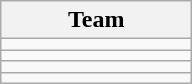<table class="wikitable" style="display:inline-table;">
<tr>
<th width=120>Team</th>
</tr>
<tr>
<td align=center><em></em></td>
</tr>
<tr>
<td align=center></td>
</tr>
<tr>
<td align=center></td>
</tr>
<tr>
<td align=center></td>
</tr>
</table>
